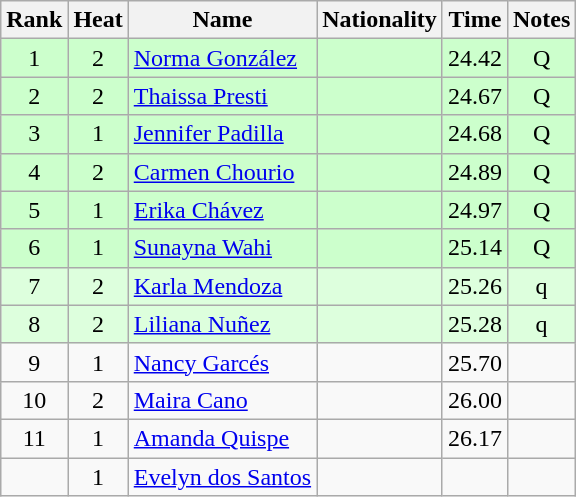<table class="wikitable sortable" style="text-align:center">
<tr>
<th>Rank</th>
<th>Heat</th>
<th>Name</th>
<th>Nationality</th>
<th>Time</th>
<th>Notes</th>
</tr>
<tr bgcolor=ccffcc>
<td>1</td>
<td>2</td>
<td align=left><a href='#'>Norma González</a></td>
<td align=left></td>
<td>24.42</td>
<td>Q</td>
</tr>
<tr bgcolor=ccffcc>
<td>2</td>
<td>2</td>
<td align=left><a href='#'>Thaissa Presti</a></td>
<td align=left></td>
<td>24.67</td>
<td>Q</td>
</tr>
<tr bgcolor=ccffcc>
<td>3</td>
<td>1</td>
<td align=left><a href='#'>Jennifer Padilla</a></td>
<td align=left></td>
<td>24.68</td>
<td>Q</td>
</tr>
<tr bgcolor=ccffcc>
<td>4</td>
<td>2</td>
<td align=left><a href='#'>Carmen Chourio</a></td>
<td align=left></td>
<td>24.89</td>
<td>Q</td>
</tr>
<tr bgcolor=ccffcc>
<td>5</td>
<td>1</td>
<td align=left><a href='#'>Erika Chávez</a></td>
<td align=left></td>
<td>24.97</td>
<td>Q</td>
</tr>
<tr bgcolor=ccffcc>
<td>6</td>
<td>1</td>
<td align=left><a href='#'>Sunayna Wahi</a></td>
<td align=left></td>
<td>25.14</td>
<td>Q</td>
</tr>
<tr bgcolor=ddffdd>
<td>7</td>
<td>2</td>
<td align=left><a href='#'>Karla Mendoza</a></td>
<td align=left></td>
<td>25.26</td>
<td>q</td>
</tr>
<tr bgcolor=ddffdd>
<td>8</td>
<td>2</td>
<td align=left><a href='#'>Liliana Nuñez</a></td>
<td align=left></td>
<td>25.28</td>
<td>q</td>
</tr>
<tr>
<td>9</td>
<td>1</td>
<td align=left><a href='#'>Nancy Garcés</a></td>
<td align=left></td>
<td>25.70</td>
<td></td>
</tr>
<tr>
<td>10</td>
<td>2</td>
<td align=left><a href='#'>Maira Cano</a></td>
<td align=left></td>
<td>26.00</td>
<td></td>
</tr>
<tr>
<td>11</td>
<td>1</td>
<td align=left><a href='#'>Amanda Quispe</a></td>
<td align=left></td>
<td>26.17</td>
<td></td>
</tr>
<tr>
<td></td>
<td>1</td>
<td align=left><a href='#'>Evelyn dos Santos</a></td>
<td align=left></td>
<td></td>
<td></td>
</tr>
</table>
